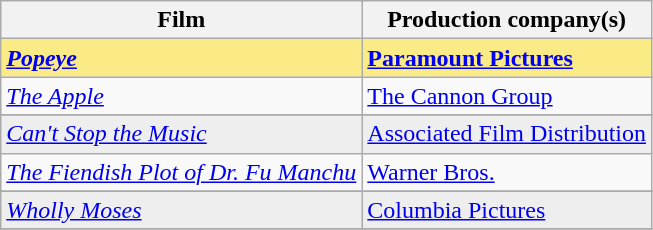<table class="wikitable sortable plainrowheaders">
<tr>
<th>Film</th>
<th class="unsortable">Production company(s)</th>
</tr>
<tr style="background:#FAEB86">
<td><strong><em><a href='#'>Popeye</a></em></strong></td>
<td><strong><a href='#'>Paramount Pictures</a></strong></td>
</tr>
<tr>
<td><em><a href='#'>The Apple</a></em></td>
<td><a href='#'>The Cannon Group</a></td>
</tr>
<tr>
</tr>
<tr style="background:#eee;">
<td><em><a href='#'>Can't Stop the Music</a></em></td>
<td><a href='#'>Associated Film Distribution</a></td>
</tr>
<tr>
<td><em><a href='#'>The Fiendish Plot of Dr. Fu Manchu</a></em></td>
<td><a href='#'>Warner Bros.</a></td>
</tr>
<tr>
</tr>
<tr style="background:#eee;">
<td><em><a href='#'>Wholly Moses</a></em></td>
<td><a href='#'>Columbia Pictures</a></td>
</tr>
<tr>
</tr>
</table>
